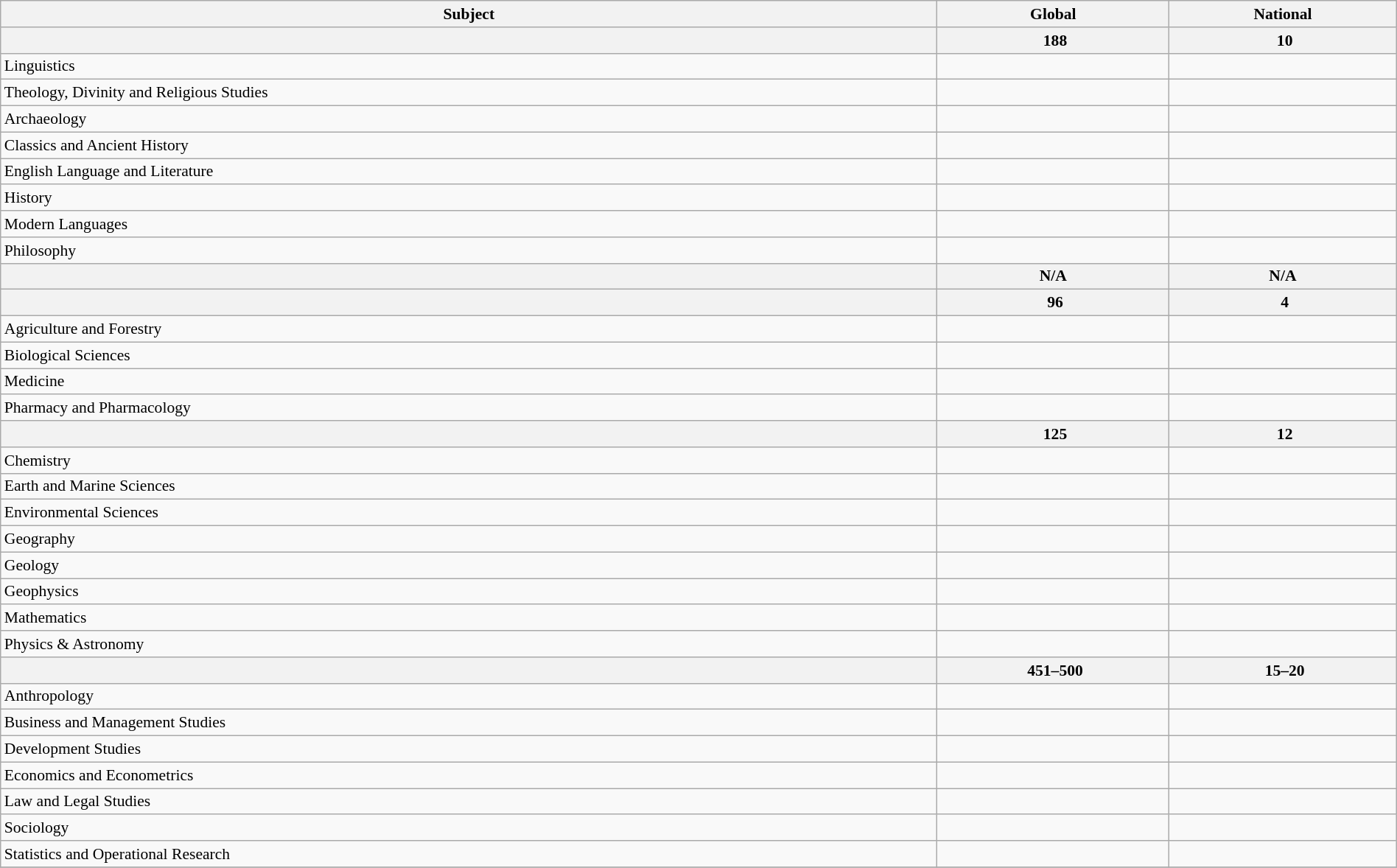<table class="wikitable sortable" style="width: 100%; font-size: 90%">
<tr>
<th>Subject</th>
<th>Global</th>
<th>National</th>
</tr>
<tr>
<th></th>
<th data-sort-value="188"> 188</th>
<th data-sort-value="10"> 10</th>
</tr>
<tr>
<td>Linguistics</td>
<td data-sort-value="201–250"></td>
<td data-sort-value="15"></td>
</tr>
<tr>
<td>Theology, Divinity and Religious Studies</td>
<td data-sort-value="30"></td>
<td data-sort-value="6"></td>
</tr>
<tr>
<td>Archaeology</td>
<td data-sort-value="101–150"></td>
<td data-sort-value="9–10"></td>
</tr>
<tr>
<td>Classics and Ancient History</td>
<td data-sort-value="51–100"></td>
<td data-sort-value="7–11"></td>
</tr>
<tr>
<td>English Language and Literature</td>
<td data-sort-value="201–250"></td>
<td data-sort-value="10–11"></td>
</tr>
<tr>
<td>History</td>
<td data-sort-value="101–150"></td>
<td data-sort-value="6–10"></td>
</tr>
<tr>
<td>Modern Languages</td>
<td data-sort-value="101–150"></td>
<td data-sort-value="6–8"></td>
</tr>
<tr>
<td>Philosophy</td>
<td data-sort-value="151–200"></td>
<td data-sort-value="15–18"></td>
</tr>
<tr>
<th></th>
<th>N/A</th>
<th>N/A</th>
</tr>
<tr>
<th></th>
<th data-sort-value="96"> 96</th>
<th data-sort-value="4"> 4</th>
</tr>
<tr>
<td>Agriculture and Forestry</td>
<td data-sort-value="24"></td>
<td data-sort-value="1"></td>
</tr>
<tr>
<td>Biological Sciences</td>
<td data-sort-value="81"></td>
<td data-sort-value="3"></td>
</tr>
<tr>
<td>Medicine</td>
<td data-sort-value="161"></td>
<td data-sort-value="10"></td>
</tr>
<tr>
<td>Pharmacy and Pharmacology</td>
<td data-sort-value="251–300"></td>
<td data-sort-value="13–16"></td>
</tr>
<tr>
<th></th>
<th data-sort-value="125"> 125</th>
<th data-sort-value="12"> 12</th>
</tr>
<tr>
<td>Chemistry</td>
<td data-sort-value="139"></td>
<td data-sort-value="10"></td>
</tr>
<tr>
<td>Earth and Marine Sciences</td>
<td data-sort-value="101–150"></td>
<td data-sort-value="8–13"></td>
</tr>
<tr>
<td>Environmental Sciences</td>
<td data-sort-value="116"></td>
<td data-sort-value="6"></td>
</tr>
<tr>
<td>Geography</td>
<td data-sort-value="151–200"></td>
<td data-sort-value="7–10"></td>
</tr>
<tr>
<td>Geology</td>
<td data-sort-value="101–150"></td>
<td data-sort-value="7–13"></td>
</tr>
<tr>
<td>Geophysics</td>
<td data-sort-value="101–150"></td>
<td data-sort-value="8–13"></td>
</tr>
<tr>
<td>Mathematics</td>
<td data-sort-value="201–250"></td>
<td data-sort-value="13"></td>
</tr>
<tr>
<td>Physics & Astronomy</td>
<td data-sort-value="151–200"></td>
<td data-sort-value="13–18"></td>
</tr>
<tr>
<th></th>
<th data-sort-value="451–500"> 451–500</th>
<th data-sort-value="15–20"> 15–20</th>
</tr>
<tr>
<td>Anthropology</td>
<td data-sort-value="101–150"></td>
<td data-sort-value="6–8"></td>
</tr>
<tr>
<td>Business and Management Studies</td>
<td data-sort-value="551–580"></td>
<td data-sort-value="13–14"></td>
</tr>
<tr>
<td>Development Studies</td>
<td data-sort-value="51-100"></td>
<td data-sort-value="1-3"></td>
</tr>
<tr>
<td>Economics and Econometrics</td>
<td data-sort-value="201–250"></td>
<td data-sort-value="9–10"></td>
</tr>
<tr>
<td>Law and Legal Studies</td>
<td data-sort-value="201–250"></td>
<td data-sort-value="9–12"></td>
</tr>
<tr>
<td>Sociology</td>
<td data-sort-value="251–300"></td>
<td data-sort-value="13–15"></td>
</tr>
<tr>
<td>Statistics and Operational Research</td>
<td data-sort-value="101–150"></td>
<td data-sort-value="6–8"></td>
</tr>
<tr>
</tr>
</table>
